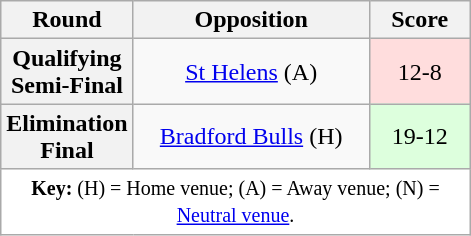<table class="wikitable plainrowheaders" style="text-align:center;margin-left:1em;float:right">
<tr>
<th width="25">Round</th>
<th width="150">Opposition</th>
<th width="60">Score</th>
</tr>
<tr>
<th scope=row style="text-align:center">Qualifying Semi-Final</th>
<td> <a href='#'>St Helens</a> (A)</td>
<td bgcolor=FFDDDD>12-8</td>
</tr>
<tr>
<th scope=row style="text-align:center">Elimination Final</th>
<td> <a href='#'>Bradford Bulls</a> (H)</td>
<td bgcolor=DDFFDD>19-12</td>
</tr>
<tr>
<td colspan="3" style="background-color:white;"><small><strong>Key:</strong> (H) = Home venue; (A) = Away venue; (N) = <a href='#'>Neutral venue</a>.</small></td>
</tr>
</table>
